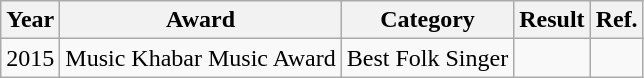<table class="wikitable">
<tr>
<th>Year</th>
<th>Award</th>
<th>Category</th>
<th>Result</th>
<th>Ref.</th>
</tr>
<tr>
<td>2015</td>
<td>Music Khabar Music Award</td>
<td>Best Folk Singer</td>
<td></td>
<td></td>
</tr>
</table>
